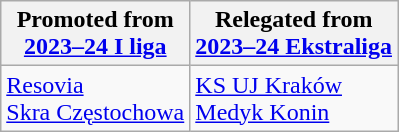<table class="wikitable">
<tr>
<th>Promoted from<br><a href='#'>2023–24 I liga</a></th>
<th>Relegated from<br><a href='#'>2023–24 Ekstraliga</a></th>
</tr>
<tr>
<td> <a href='#'>Resovia</a> <br>  <a href='#'>Skra Częstochowa</a> </td>
<td> <a href='#'>KS UJ Kraków</a> <br> <a href='#'>Medyk Konin</a> </td>
</tr>
</table>
